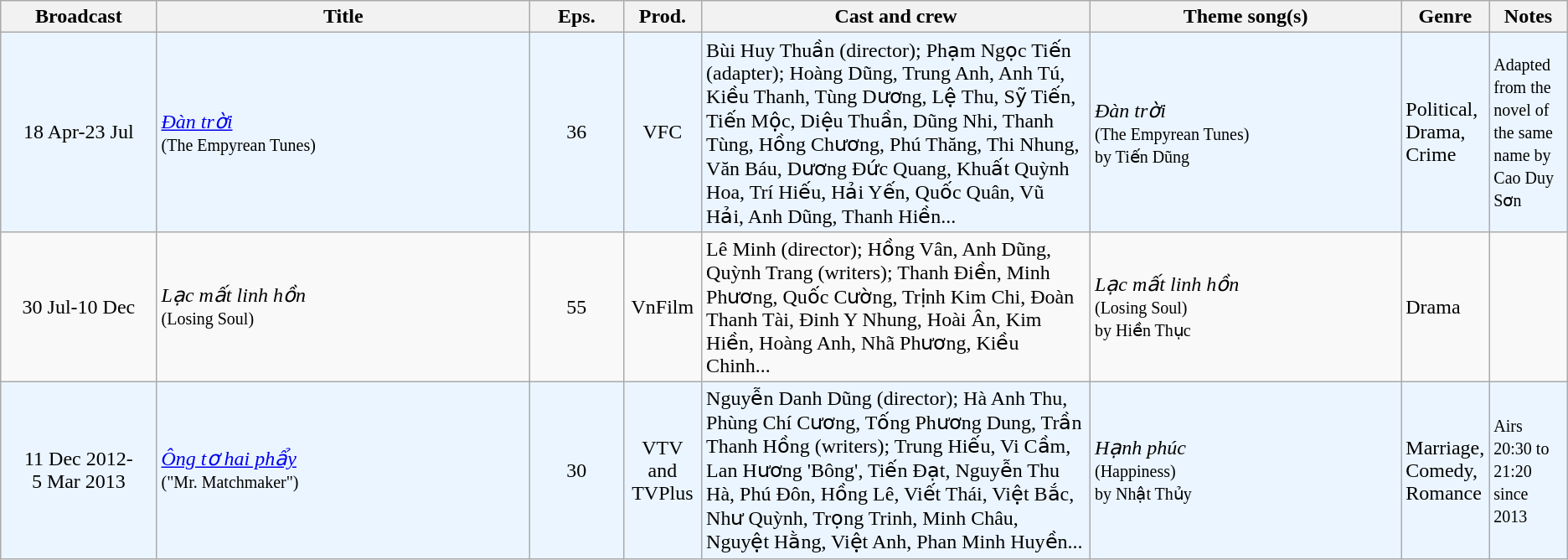<table class="wikitable sortable">
<tr>
<th style="width:10%;">Broadcast</th>
<th style="width:24%;">Title</th>
<th style="width:6%;">Eps.</th>
<th style="width:5%;">Prod.</th>
<th style="width:25%;">Cast and crew</th>
<th style="width:20%;">Theme song(s)</th>
<th style="width:5%;">Genre</th>
<th style="width:5%;">Notes</th>
</tr>
<tr ---- bgcolor="#ebf5ff">
<td style="text-align:center;">18 Apr-23 Jul <br></td>
<td><em><a href='#'>Đàn trời</a></em> <br><small>(The Empyrean Tunes)</small></td>
<td style="text-align:center;">36</td>
<td style="text-align:center;">VFC</td>
<td>Bùi Huy Thuần (director); Phạm Ngọc Tiến (adapter); Hoàng Dũng, Trung Anh, Anh Tú, Kiều Thanh, Tùng Dương, Lệ Thu, Sỹ Tiến, Tiến Mộc, Diệu Thuần, Dũng Nhi, Thanh Tùng, Hồng Chương, Phú Thăng, Thi Nhung, Văn Báu, Dương Đức Quang, Khuất Quỳnh Hoa, Trí Hiếu, Hải Yến, Quốc Quân, Vũ Hải, Anh Dũng, Thanh Hiền...</td>
<td><em>Đàn trời</em> <br><small>(The Empyrean Tunes)</small><br><small>by Tiến Dũng</small></td>
<td>Political, Drama, Crime</td>
<td><small>Adapted from the novel of the same name by Cao Duy Sơn</small></td>
</tr>
<tr>
<td style="text-align:center;">30 Jul-10 Dec <br></td>
<td><em>Lạc mất linh hồn</em> <br><small>(Losing Soul)</small></td>
<td style="text-align:center;">55</td>
<td style="text-align:center;">VnFilm</td>
<td>Lê Minh (director); Hồng Vân, Anh Dũng, Quỳnh Trang (writers); Thanh Điền, Minh Phương, Quốc Cường, Trịnh Kim Chi, Đoàn Thanh Tài, Đinh Y Nhung, Hoài Ân, Kim Hiền, Hoàng Anh, Nhã Phương, Kiều Chinh...</td>
<td><em>Lạc mất linh hồn</em> <br><small>(Losing Soul)</small><br><small>by Hiền Thục</small></td>
<td>Drama</td>
<td></td>
</tr>
<tr ---- bgcolor="#ebf5ff">
<td style="text-align:center;">11 Dec 2012-<br>5 Mar 2013 <br></td>
<td><em><a href='#'>Ông tơ hai phẩy</a></em> <br><small>("Mr. Matchmaker")</small></td>
<td style="text-align:center;">30</td>
<td style="text-align:center;">VTV<br>and<br>TVPlus</td>
<td>Nguyễn Danh Dũng (director); Hà Anh Thu, Phùng Chí Cương, Tống Phương Dung, Trần Thanh Hồng (writers); Trung Hiếu, Vi Cầm, Lan Hương 'Bông', Tiến Đạt, Nguyễn Thu Hà, Phú Đôn, Hồng Lê, Viết Thái, Việt Bắc, Như Quỳnh, Trọng Trinh, Minh Châu, Nguyệt Hằng, Việt Anh, Phan Minh Huyền...</td>
<td><em>Hạnh phúc</em> <br><small>(Happiness)</small><br><small>by Nhật Thủy</small></td>
<td>Marriage, Comedy, Romance</td>
<td><small>Airs 20:30 to 21:20 since 2013</small></td>
</tr>
</table>
